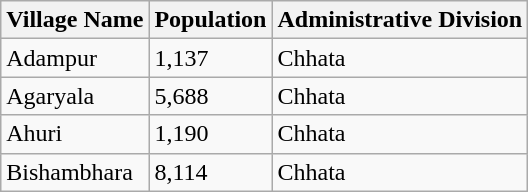<table class="wikitable">
<tr>
<th>Village Name</th>
<th>Population</th>
<th>Administrative Division</th>
</tr>
<tr>
<td>Adampur</td>
<td>1,137</td>
<td>Chhata</td>
</tr>
<tr>
<td>Agaryala</td>
<td>5,688</td>
<td>Chhata</td>
</tr>
<tr>
<td>Ahuri</td>
<td>1,190</td>
<td>Chhata</td>
</tr>
<tr>
<td>Bishambhara</td>
<td>8,114</td>
<td>Chhata</td>
</tr>
</table>
